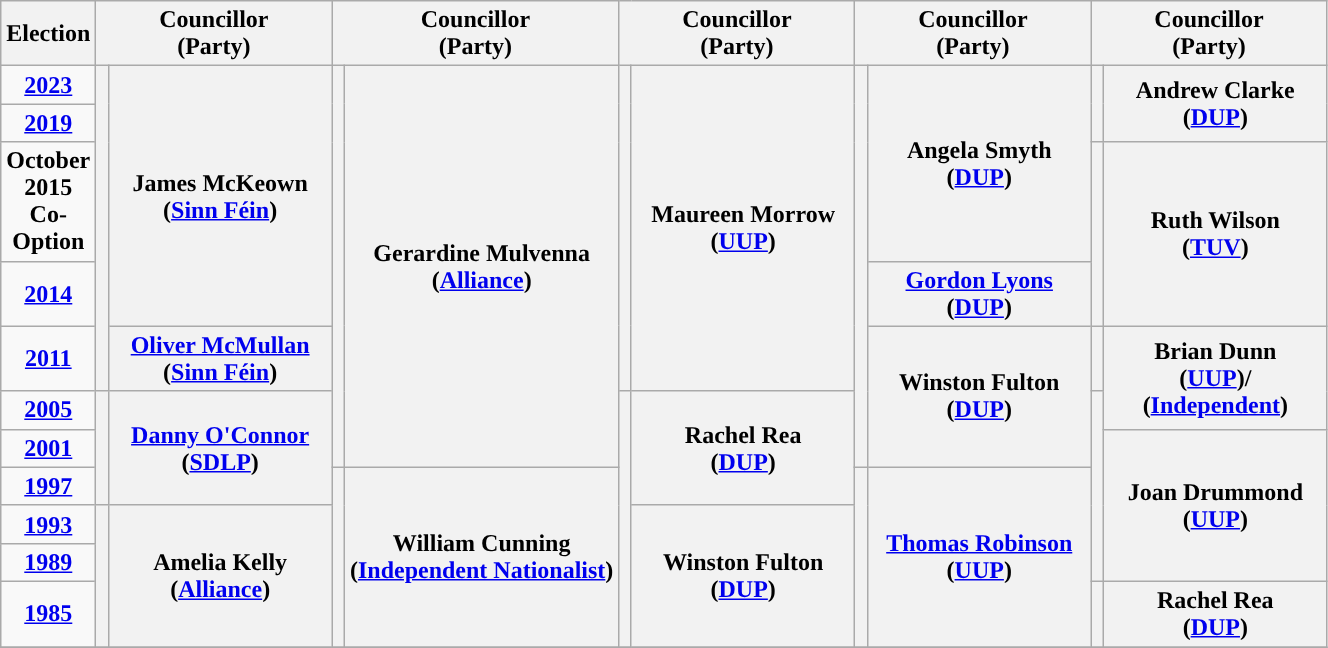<table class="wikitable" style="text-align:center">
<tr>
<th scope="col" width="50">Election</th>
<th scope="col" width="150" colspan = "2">Councillor<br> (Party)</th>
<th scope="col" width="150" colspan = "2">Councillor<br> (Party)</th>
<th scope="col" width="150" colspan = "2">Councillor<br> (Party)</th>
<th scope="col" width="150" colspan = "2">Councillor<br> (Party)</th>
<th scope="col" width="150" colspan = "2">Councillor<br> (Party)</th>
</tr>
<tr>
<td><strong><a href='#'>2023</a></strong></td>
<th rowspan="5" width="1" style="background-color: "></th>
<th rowspan = "4">James McKeown <br> (<a href='#'>Sinn Féin</a>)</th>
<th rowspan="7" width="1" style="background-color: "></th>
<th rowspan = "7">Gerardine Mulvenna <br> (<a href='#'>Alliance</a>)</th>
<th rowspan="5" width="1" style="background-color: "></th>
<th rowspan = "5">Maureen Morrow <br> (<a href='#'>UUP</a>)</th>
<th rowspan="7" width="1" style="background-color: "></th>
<th rowspan = "3">Angela Smyth <br> (<a href='#'>DUP</a>)</th>
<th rowspan="2" width="1" style="background-color: "></th>
<th rowspan = "2">Andrew Clarke <br> (<a href='#'>DUP</a>)</th>
</tr>
<tr>
<td><strong><a href='#'>2019</a></strong></td>
</tr>
<tr>
<td><strong>October 2015 Co-Option</strong></td>
<th rowspan="2" width="1" style="background-color: "></th>
<th rowspan = "2">Ruth Wilson <br> (<a href='#'>TUV</a>)</th>
</tr>
<tr>
<td><strong><a href='#'>2014</a></strong></td>
<th rowspan = "1"><a href='#'>Gordon Lyons</a> <br> (<a href='#'>DUP</a>)</th>
</tr>
<tr>
<td><strong><a href='#'>2011</a></strong></td>
<th rowspan = "1"><a href='#'>Oliver McMullan</a> <br> (<a href='#'>Sinn Féin</a>)</th>
<th rowspan = "3">Winston Fulton <br> (<a href='#'>DUP</a>)</th>
<th rowspan="1" width="1" style="background-color: "></th>
<th rowspan = "2">Brian Dunn <br> (<a href='#'>UUP</a>)/ <br> (<a href='#'>Independent</a>)</th>
</tr>
<tr>
<td><strong><a href='#'>2005</a></strong></td>
<th rowspan="3" width="1" style="background-color: "></th>
<th rowspan = "3"><a href='#'>Danny O'Connor</a> <br> (<a href='#'>SDLP</a>)</th>
<th rowspan="6" width="1" style="background-color: "></th>
<th rowspan = "3">Rachel Rea <br> (<a href='#'>DUP</a>)</th>
<th rowspan="5" width="1" style="background-color: "></th>
</tr>
<tr>
<td><strong><a href='#'>2001</a></strong></td>
<th rowspan = "4">Joan Drummond <br> (<a href='#'>UUP</a>)</th>
</tr>
<tr>
<td><strong><a href='#'>1997</a></strong></td>
<th rowspan="4" width="1" style="background-color: "></th>
<th rowspan = "4">William Cunning <br> (<a href='#'>Independent Nationalist</a>)</th>
<th rowspan="4" width="1" style="background-color: "></th>
<th rowspan = "4"><a href='#'>Thomas Robinson</a> <br> (<a href='#'>UUP</a>)</th>
</tr>
<tr>
<td><strong><a href='#'>1993</a></strong></td>
<th rowspan="3" width="1" style="background-color: "></th>
<th rowspan = "3">Amelia Kelly <br> (<a href='#'>Alliance</a>)</th>
<th rowspan = "3">Winston Fulton <br> (<a href='#'>DUP</a>)</th>
</tr>
<tr>
<td><strong><a href='#'>1989</a></strong></td>
</tr>
<tr>
<td><strong><a href='#'>1985</a></strong></td>
<th rowspan="1" width="1" style="background-color: "></th>
<th rowspan = "1">Rachel Rea <br> (<a href='#'>DUP</a>)</th>
</tr>
<tr>
</tr>
</table>
